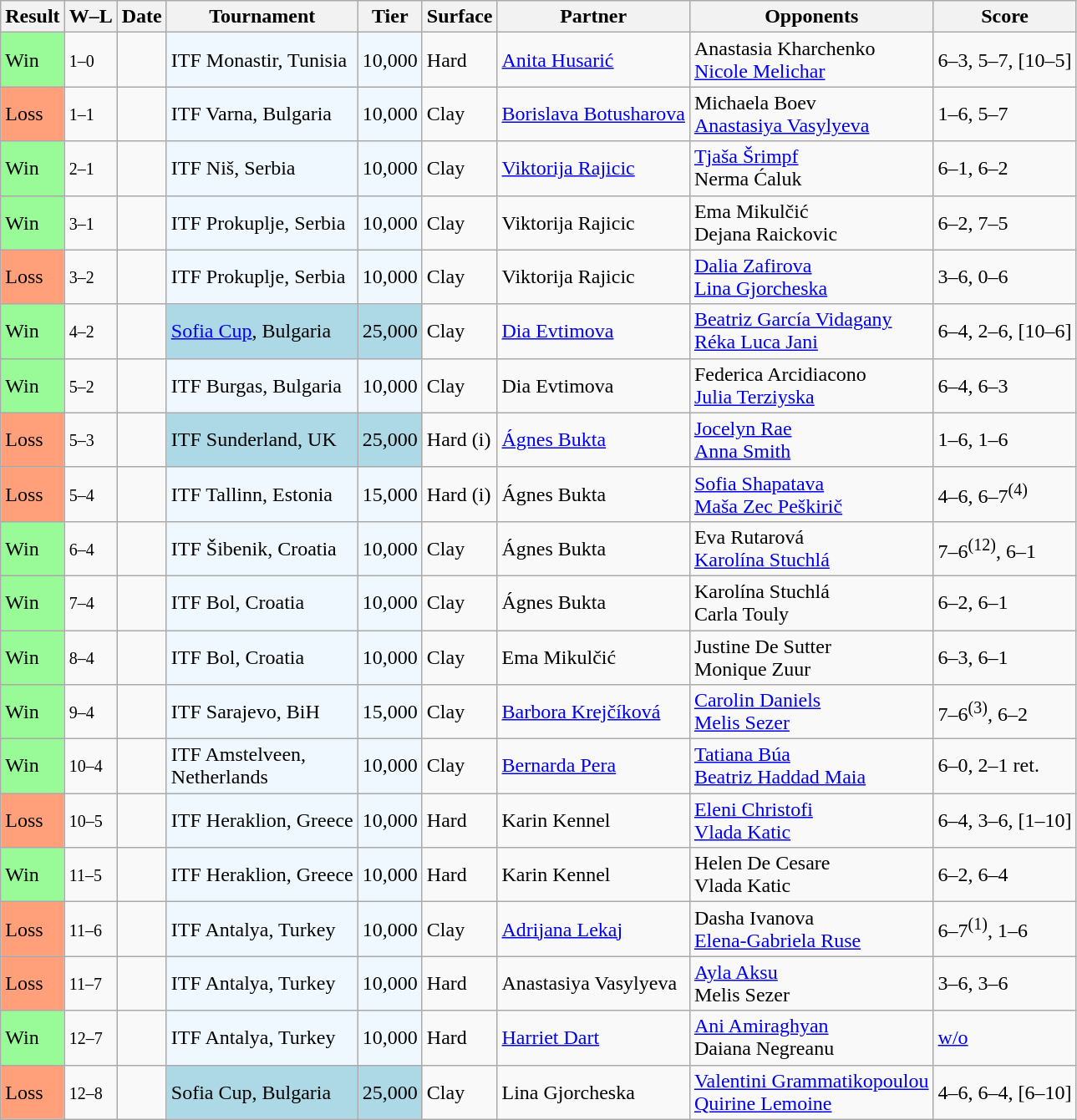<table class="sortable wikitable">
<tr>
<th>Result</th>
<th class="unsortable">W–L</th>
<th>Date</th>
<th>Tournament</th>
<th>Tier</th>
<th>Surface</th>
<th>Partner</th>
<th>Opponents</th>
<th class="unsortable">Score</th>
</tr>
<tr>
<td style="background:#98fb98;">Win</td>
<td><small>1–0</small></td>
<td></td>
<td style="background:#f0f8ff;">ITF Monastir, Tunisia</td>
<td style="background:#f0f8ff;">10,000</td>
<td>Hard</td>
<td> <a href='#'>Anita Husarić</a></td>
<td> Anastasia Kharchenko <br>  <a href='#'>Nicole Melichar</a></td>
<td>6–3, 5–7, [10–5]</td>
</tr>
<tr>
<td style="background:#ffa07a;">Loss</td>
<td><small>1–1</small></td>
<td></td>
<td style="background:#f0f8ff;">ITF Varna, Bulgaria</td>
<td style="background:#f0f8ff;">10,000</td>
<td>Clay</td>
<td> <a href='#'>Borislava Botusharova</a></td>
<td> Michaela Boev <br>  <a href='#'>Anastasiya Vasylyeva</a></td>
<td>1–6, 5–7</td>
</tr>
<tr>
<td style="background:#98fb98;">Win</td>
<td><small>2–1</small></td>
<td></td>
<td style="background:#f0f8ff;">ITF Niš, Serbia</td>
<td style="background:#f0f8ff;">10,000</td>
<td>Clay</td>
<td> <a href='#'>Viktorija Rajicic</a></td>
<td> <a href='#'>Tjaša Šrimpf</a> <br>  Nerma Ćaluk</td>
<td>6–1, 6–2</td>
</tr>
<tr>
<td style="background:#98fb98;">Win</td>
<td><small>3–1</small></td>
<td></td>
<td style="background:#f0f8ff;">ITF Prokuplje, Serbia</td>
<td style="background:#f0f8ff;">10,000</td>
<td>Clay</td>
<td> Viktorija Rajicic</td>
<td> Ema Mikulčić <br>  Dejana Raickovic</td>
<td>6–2, 7–5</td>
</tr>
<tr>
<td style="background:#ffa07a;">Loss</td>
<td><small>3–2</small></td>
<td></td>
<td style="background:#f0f8ff;">ITF Prokuplje, Serbia</td>
<td style="background:#f0f8ff;">10,000</td>
<td>Clay</td>
<td> Viktorija Rajicic</td>
<td> <a href='#'>Dalia Zafirova</a> <br>  <a href='#'>Lina Gjorcheska</a></td>
<td>3–6, 0–6</td>
</tr>
<tr>
<td style="background:#98fb98;">Win</td>
<td><small>4–2</small></td>
<td></td>
<td style="background:lightblue;"><a href='#'>Sofia Cup</a>, Bulgaria</td>
<td style="background:lightblue;">25,000</td>
<td>Clay</td>
<td> <a href='#'>Dia Evtimova</a></td>
<td> <a href='#'>Beatriz García Vidagany</a> <br>  <a href='#'>Réka Luca Jani</a></td>
<td>6–4, 2–6, [10–6]</td>
</tr>
<tr>
<td style="background:#98fb98;">Win</td>
<td><small>5–2</small></td>
<td></td>
<td style="background:#f0f8ff;">ITF Burgas, Bulgaria</td>
<td style="background:#f0f8ff;">10,000</td>
<td>Clay</td>
<td> Dia Evtimova</td>
<td> Federica Arcidiacono <br>  <a href='#'>Julia Terziyska</a></td>
<td>6–4, 6–3</td>
</tr>
<tr>
<td style="background:#ffa07a;">Loss</td>
<td><small>5–3</small></td>
<td></td>
<td style="background:lightblue;">ITF Sunderland, UK</td>
<td style="background:lightblue;">25,000</td>
<td>Hard (i)</td>
<td> <a href='#'>Ágnes Bukta</a></td>
<td> <a href='#'>Jocelyn Rae</a> <br>  <a href='#'>Anna Smith</a></td>
<td>1–6, 1–6</td>
</tr>
<tr>
<td style="background:#ffa07a;">Loss</td>
<td><small>5–4</small></td>
<td></td>
<td style="background:#f0f8ff;">ITF Tallinn, Estonia</td>
<td style="background:#f0f8ff;">15,000</td>
<td>Hard (i)</td>
<td> Ágnes Bukta</td>
<td> <a href='#'>Sofia Shapatava</a> <br>  <a href='#'>Maša Zec Peškirič</a></td>
<td>4–6, 6–7<sup>(4)</sup></td>
</tr>
<tr>
<td style="background:#98fb98;">Win</td>
<td><small>6–4</small></td>
<td></td>
<td style="background:#f0f8ff;">ITF Šibenik, Croatia</td>
<td style="background:#f0f8ff;">10,000</td>
<td>Clay</td>
<td> Ágnes Bukta</td>
<td> Eva Rutarová <br>  <a href='#'>Karolína Stuchlá</a></td>
<td>7–6<sup>(12)</sup>, 6–1</td>
</tr>
<tr>
<td style="background:#98fb98;">Win</td>
<td><small>7–4</small></td>
<td></td>
<td style="background:#f0f8ff;">ITF Bol, Croatia</td>
<td style="background:#f0f8ff;">10,000</td>
<td>Clay</td>
<td> Ágnes Bukta</td>
<td> Karolína Stuchlá <br>  Carla Touly</td>
<td>6–2, 6–1</td>
</tr>
<tr>
<td style="background:#98fb98;">Win</td>
<td><small>8–4</small></td>
<td></td>
<td style="background:#f0f8ff;">ITF Bol, Croatia</td>
<td style="background:#f0f8ff;">10,000</td>
<td>Clay</td>
<td> Ema Mikulčić</td>
<td> Justine De Sutter <br>  Monique Zuur</td>
<td>6–3, 6–1</td>
</tr>
<tr>
<td style="background:#98fb98;">Win</td>
<td><small>9–4</small></td>
<td></td>
<td style="background:#f0f8ff;">ITF Sarajevo, BiH</td>
<td style="background:#f0f8ff;">15,000</td>
<td>Clay</td>
<td> <a href='#'>Barbora Krejčíková</a></td>
<td> <a href='#'>Carolin Daniels</a> <br>  <a href='#'>Melis Sezer</a></td>
<td>7–6<sup>(3)</sup>, 6–2</td>
</tr>
<tr>
<td style="background:#98fb98;">Win</td>
<td><small>10–4</small></td>
<td></td>
<td style="background:#f0f8ff;">ITF Amstelveen, <br>Netherlands</td>
<td style="background:#f0f8ff;">10,000</td>
<td>Clay</td>
<td> <a href='#'>Bernarda Pera</a></td>
<td> <a href='#'>Tatiana Búa</a> <br>  <a href='#'>Beatriz Haddad Maia</a></td>
<td>6–0, 2–1 ret.</td>
</tr>
<tr>
<td style="background:#ffa07a;">Loss</td>
<td><small>10–5</small></td>
<td></td>
<td style="background:#f0f8ff;">ITF Heraklion, Greece</td>
<td style="background:#f0f8ff;">10,000</td>
<td>Hard</td>
<td> Karin Kennel</td>
<td> <a href='#'>Eleni Christofi</a> <br>  <a href='#'>Vlada Katic</a></td>
<td>6–4, 3–6, [1–10]</td>
</tr>
<tr>
<td style="background:#98fb98;">Win</td>
<td><small>11–5</small></td>
<td></td>
<td style="background:#f0f8ff;">ITF Heraklion, Greece</td>
<td style="background:#f0f8ff;">10,000</td>
<td>Hard</td>
<td> Karin Kennel</td>
<td> Helen De Cesare <br>  Vlada Katic</td>
<td>6–2, 6–4</td>
</tr>
<tr>
<td style="background:#ffa07a;">Loss</td>
<td><small>11–6</small></td>
<td></td>
<td style="background:#f0f8ff;">ITF Antalya, Turkey</td>
<td style="background:#f0f8ff;">10,000</td>
<td>Clay</td>
<td> <a href='#'>Adrijana Lekaj</a></td>
<td> Dasha Ivanova <br>  <a href='#'>Elena-Gabriela Ruse</a></td>
<td>6–7<sup>(1)</sup>, 1–6</td>
</tr>
<tr>
<td style="background:#ffa07a;">Loss</td>
<td><small>11–7</small></td>
<td></td>
<td style="background:#f0f8ff;">ITF Antalya, Turkey</td>
<td style="background:#f0f8ff;">10,000</td>
<td>Hard</td>
<td> Anastasiya Vasylyeva</td>
<td> <a href='#'>Ayla Aksu</a> <br>  Melis Sezer</td>
<td>3–6, 3–6</td>
</tr>
<tr>
<td style="background:#98fb98;">Win</td>
<td><small>12–7</small></td>
<td></td>
<td style="background:#f0f8ff;">ITF Antalya, Turkey</td>
<td style="background:#f0f8ff;">10,000</td>
<td>Hard</td>
<td> <a href='#'>Harriet Dart</a></td>
<td> <a href='#'>Ani Amiraghyan</a> <br>  Daiana Negreanu</td>
<td><a href='#'>w/o</a></td>
</tr>
<tr>
<td style="background:#ffa07a;">Loss</td>
<td><small>12–8</small></td>
<td></td>
<td style="background:lightblue;">Sofia Cup, Bulgaria</td>
<td style="background:lightblue;">25,000</td>
<td>Clay</td>
<td> Lina Gjorcheska</td>
<td> <a href='#'>Valentini Grammatikopoulou</a> <br>  <a href='#'>Quirine Lemoine</a></td>
<td>4–6, 6–4, [6–10]</td>
</tr>
</table>
